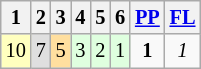<table class="wikitable" style="font-size: 85%;">
<tr>
<th>1</th>
<th>2</th>
<th>3</th>
<th>4</th>
<th>5</th>
<th>6</th>
<th><a href='#'>PP</a></th>
<th><a href='#'>FL</a></th>
</tr>
<tr align="center">
<td style="background:#FFFFBF;">10</td>
<td style="background:#DFDFDF;">7</td>
<td style="background:#FFDF9F;">5</td>
<td style="background:#DFFFDF;">3</td>
<td style="background:#DFFFDF;">2</td>
<td style="background:#DFFFDF;">1</td>
<td><strong>1</strong></td>
<td><em>1</em></td>
</tr>
</table>
